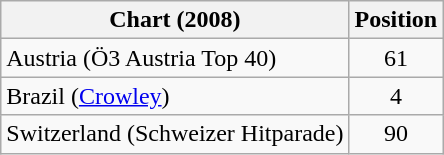<table class="wikitable sortable">
<tr>
<th>Chart (2008)</th>
<th>Position</th>
</tr>
<tr>
<td>Austria (Ö3 Austria Top 40)</td>
<td style="text-align:center;">61</td>
</tr>
<tr>
<td>Brazil (<a href='#'>Crowley</a>)</td>
<td style="text-align:center;">4</td>
</tr>
<tr>
<td>Switzerland (Schweizer Hitparade)</td>
<td style="text-align:center;">90</td>
</tr>
</table>
